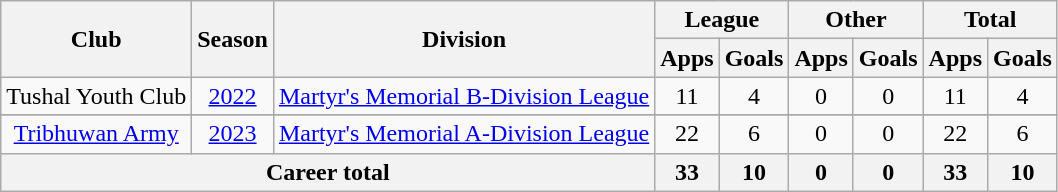<table class="wikitable" style="text-align:center;">
<tr>
<th rowspan=2>Club</th>
<th rowspan=2>Season</th>
<th rowspan=2>Division</th>
<th colspan=2>League</th>
<th colspan=2>Other</th>
<th colspan=2>Total</th>
</tr>
<tr>
<th>Apps</th>
<th>Goals</th>
<th>Apps</th>
<th>Goals</th>
<th>Apps</th>
<th>Goals</th>
</tr>
<tr>
<td>Tushal Youth Club</td>
<td><a href='#'>2022</a></td>
<td><a href='#'>Martyr's Memorial B-Division League</a></td>
<td>11</td>
<td>4</td>
<td>0</td>
<td>0</td>
<td>11</td>
<td>4</td>
</tr>
<tr>
</tr>
<tr>
<td><a href='#'>Tribhuwan Army</a></td>
<td><a href='#'>2023</a></td>
<td><a href='#'>Martyr's Memorial A-Division League</a></td>
<td>22</td>
<td>6</td>
<td>0</td>
<td>0</td>
<td>22</td>
<td>6</td>
</tr>
<tr>
<th colspan="3">Career total</th>
<th>33</th>
<th>10</th>
<th>0</th>
<th>0</th>
<th>33</th>
<th>10</th>
</tr>
</table>
